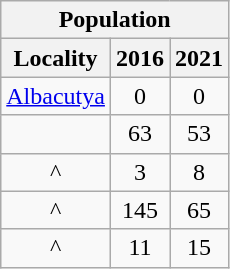<table class="wikitable" style="text-align:center;">
<tr>
<th colspan="3" style="text-align:center;  font-weight:bold">Population</th>
</tr>
<tr>
<th style="text-align:center; background:  font-weight:bold">Locality</th>
<th style="text-align:center; background:  font-weight:bold"><strong>2016</strong></th>
<th style="text-align:center; background:  font-weight:bold"><strong>2021</strong></th>
</tr>
<tr>
<td><a href='#'>Albacutya</a></td>
<td>0</td>
<td>0</td>
</tr>
<tr>
<td></td>
<td>63</td>
<td>53</td>
</tr>
<tr>
<td>^</td>
<td>3</td>
<td>8</td>
</tr>
<tr>
<td>^</td>
<td>145</td>
<td>65</td>
</tr>
<tr>
<td>^</td>
<td>11</td>
<td>15</td>
</tr>
</table>
